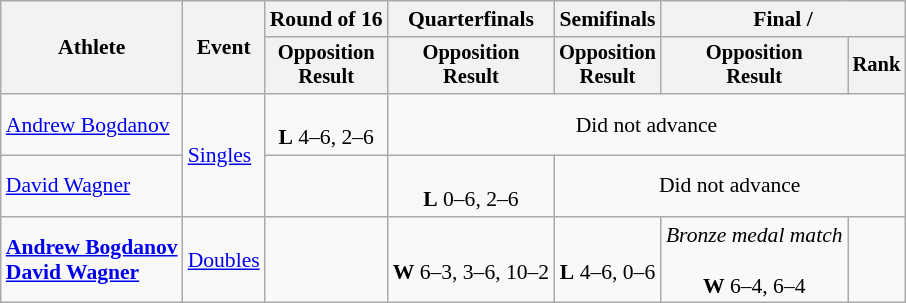<table class="wikitable" style="font-size:90%;">
<tr>
<th rowspan=2>Athlete</th>
<th rowspan=2>Event</th>
<th>Round of 16</th>
<th>Quarterfinals</th>
<th>Semifinals</th>
<th colspan=2>Final / </th>
</tr>
<tr style="font-size:95%">
<th>Opposition<br>Result</th>
<th>Opposition<br>Result</th>
<th>Opposition<br>Result</th>
<th>Opposition<br>Result</th>
<th>Rank</th>
</tr>
<tr align=center>
<td align="left"><a href='#'>Andrew Bogdanov</a></td>
<td rowspan="2" align="left"><a href='#'>Singles</a></td>
<td><br><strong>L</strong> 4–6, 2–6</td>
<td colspan=4>Did not advance</td>
</tr>
<tr align=center>
<td align="left"><a href='#'>David Wagner</a></td>
<td></td>
<td><br><strong>L</strong> 0–6, 2–6</td>
<td colspan=3>Did not advance</td>
</tr>
<tr align=center>
<td align="left"><strong><a href='#'>Andrew Bogdanov</a><br><a href='#'>David Wagner</a></strong></td>
<td align="left"><a href='#'>Doubles</a></td>
<td></td>
<td><br><strong>W</strong> 6–3, 3–6, 10–2</td>
<td><br><strong>L</strong> 4–6, 0–6</td>
<td><em>Bronze medal match</em><br><br><strong>W</strong> 6–4, 6–4</td>
<td></td>
</tr>
</table>
